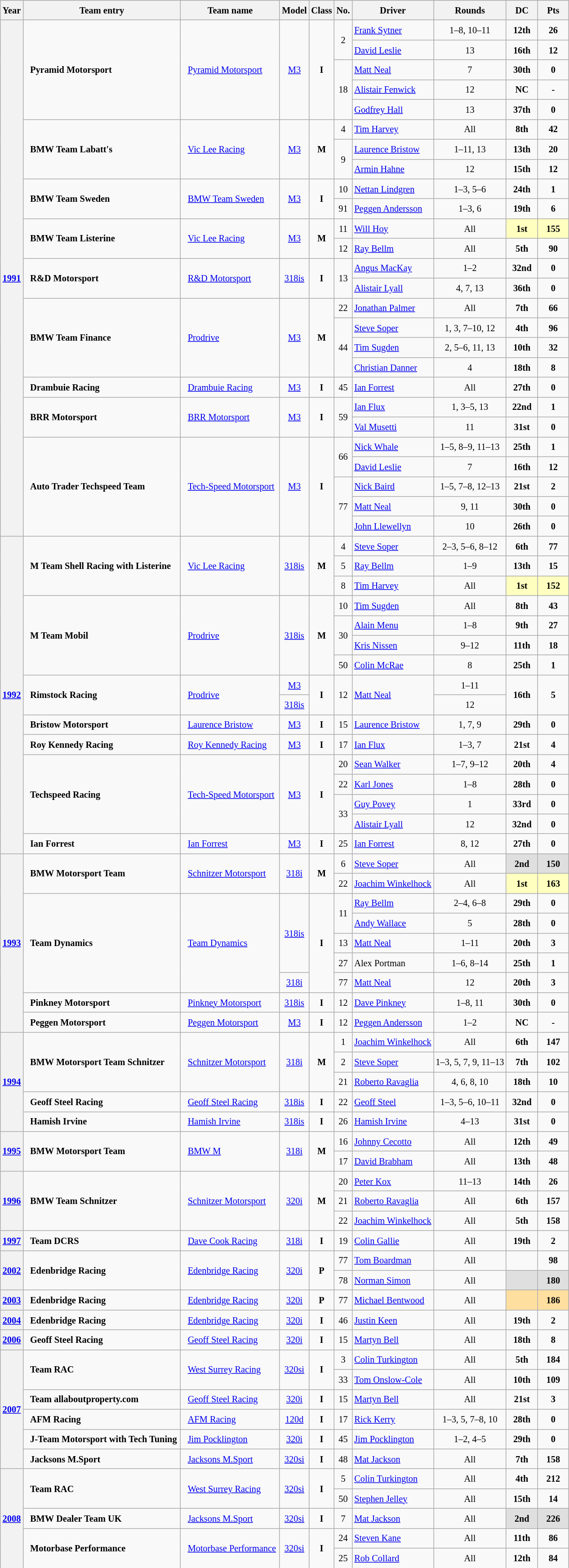<table class="wikitable sortable" border="1" style="font-size: 85%; line-height: 23px">
<tr>
<th>Year</th>
<th>Team entry</th>
<th>Team name</th>
<th>Model</th>
<th class="unsortable">Class</th>
<th class="unsortable">No.</th>
<th class="unsortable">Driver</th>
<th class="unsortable">Rounds</th>
<th class="unsortable" style="width: 40px">DC</th>
<th class="unsortable" style="width: 40px">Pts</th>
</tr>
<tr>
<th rowspan=26><a href='#'>1991</a></th>
<td rowspan=5 style="padding: 0px 5px 0px 10px"><strong>Pyramid Motorsport</strong></td>
<td rowspan=5 style="padding: 0px 5px 0px 10px"><a href='#'>Pyramid Motorsport</a></td>
<td rowspan=5 align="center"><a href='#'>M3</a></td>
<td rowspan=5 align="center"><strong><span>I</span></strong></td>
<td rowspan=2 align="center">2</td>
<td> <a href='#'>Frank Sytner</a></td>
<td align="center">1–8, 10–11</td>
<td align="center"><strong>12th</strong></td>
<td align="center"><strong>26</strong></td>
</tr>
<tr>
<td> <a href='#'>David Leslie</a></td>
<td align="center">13</td>
<td align="center"><strong>16th</strong></td>
<td align="center"><strong>12</strong></td>
</tr>
<tr>
<td rowspan=3 align="center">18</td>
<td> <a href='#'>Matt Neal</a></td>
<td align="center">7</td>
<td align="center"><strong>30th</strong></td>
<td align="center"><strong>0</strong></td>
</tr>
<tr>
<td> <a href='#'>Alistair Fenwick</a></td>
<td align="center">12</td>
<td align="center"><strong>NC</strong></td>
<td align="center"><strong>-</strong></td>
</tr>
<tr>
<td> <a href='#'>Godfrey Hall</a></td>
<td align="center">13</td>
<td align="center"><strong>37th</strong></td>
<td align="center"><strong>0</strong></td>
</tr>
<tr>
<td rowspan=3 style="padding: 0px 5px 0px 10px"><strong>BMW Team Labatt's</strong></td>
<td rowspan=3 style="padding: 0px 5px 0px 10px"><a href='#'>Vic Lee Racing</a></td>
<td rowspan=3 align="center"><a href='#'>M3</a></td>
<td rowspan=3 align="center"><strong><span>M</span></strong></td>
<td align="center">4</td>
<td> <a href='#'>Tim Harvey</a></td>
<td align="center">All</td>
<td align="center"><strong>8th</strong></td>
<td align="center"><strong>42</strong></td>
</tr>
<tr>
<td rowspan=2 align="center">9</td>
<td> <a href='#'>Laurence Bristow</a></td>
<td align="center">1–11, 13</td>
<td align="center"><strong>13th</strong></td>
<td align="center"><strong>20</strong></td>
</tr>
<tr>
<td> <a href='#'>Armin Hahne</a></td>
<td align="center">12</td>
<td align="center"><strong>15th</strong></td>
<td align="center"><strong>12</strong></td>
</tr>
<tr>
<td rowspan=2 style="padding: 0px 5px 0px 10px"><strong>BMW Team Sweden</strong></td>
<td rowspan=2 style="padding: 0px 5px 0px 10px"><a href='#'>BMW Team Sweden</a></td>
<td rowspan=2 align="center"><a href='#'>M3</a></td>
<td rowspan=2 align="center"><strong><span>I</span></strong></td>
<td align="center">10</td>
<td> <a href='#'>Nettan Lindgren</a></td>
<td align="center">1–3, 5–6</td>
<td align="center"><strong>24th</strong></td>
<td align="center"><strong>1</strong></td>
</tr>
<tr>
<td align="center">91</td>
<td> <a href='#'>Peggen Andersson</a></td>
<td align="center">1–3, 6</td>
<td align="center"><strong>19th</strong></td>
<td align="center"><strong>6</strong></td>
</tr>
<tr>
<td rowspan=2 style="padding: 0px 5px 0px 10px"><strong>BMW Team Listerine</strong></td>
<td rowspan=2 style="padding: 0px 5px 0px 10px"><a href='#'>Vic Lee Racing</a></td>
<td rowspan=2 align="center"><a href='#'>M3</a></td>
<td rowspan=2 align="center"><strong><span>M</span></strong></td>
<td align="center">11</td>
<td> <a href='#'>Will Hoy</a></td>
<td align="center">All</td>
<td style="background:#FFFFBF;" align="center"><strong>1st</strong></td>
<td style="background:#FFFFBF;" align="center"><strong>155</strong></td>
</tr>
<tr>
<td align="center">12</td>
<td> <a href='#'>Ray Bellm</a></td>
<td align="center">All</td>
<td align="center"><strong>5th</strong></td>
<td align="center"><strong>90</strong></td>
</tr>
<tr>
<td rowspan=2 style="padding: 0px 5px 0px 10px"><strong>R&D Motorsport</strong></td>
<td rowspan=2 style="padding: 0px 5px 0px 10px"><a href='#'>R&D Motorsport</a></td>
<td rowspan=2 align="center"><a href='#'>318is</a></td>
<td rowspan=2 align="center"><strong><span>I</span></strong></td>
<td rowspan=2 align="center">13</td>
<td> <a href='#'>Angus MacKay</a></td>
<td align="center">1–2</td>
<td align="center"><strong>32nd</strong></td>
<td align="center"><strong>0</strong></td>
</tr>
<tr>
<td> <a href='#'>Alistair Lyall</a></td>
<td align="center">4, 7, 13</td>
<td align="center"><strong>36th</strong></td>
<td align="center"><strong>0</strong></td>
</tr>
<tr>
<td rowspan=4 style="padding: 0px 5px 0px 10px"><strong>BMW Team Finance</strong></td>
<td rowspan=4 style="padding: 0px 5px 0px 10px"><a href='#'>Prodrive</a></td>
<td rowspan=4 align="center"><a href='#'>M3</a></td>
<td rowspan=4 align="center"><strong><span>M</span></strong></td>
<td align="center">22</td>
<td> <a href='#'>Jonathan Palmer</a></td>
<td align="center">All</td>
<td align="center"><strong>7th</strong></td>
<td align="center"><strong>66</strong></td>
</tr>
<tr>
<td rowspan=3 align="center">44</td>
<td> <a href='#'>Steve Soper</a></td>
<td align="center">1, 3, 7–10, 12</td>
<td align="center"><strong>4th</strong></td>
<td align="center"><strong>96</strong></td>
</tr>
<tr>
<td> <a href='#'>Tim Sugden</a></td>
<td align="center">2, 5–6, 11, 13</td>
<td align="center"><strong>10th</strong></td>
<td align="center"><strong>32</strong></td>
</tr>
<tr>
<td> <a href='#'>Christian Danner</a></td>
<td align="center">4</td>
<td align="center"><strong>18th</strong></td>
<td align="center"><strong>8</strong></td>
</tr>
<tr>
<td style="padding: 0px 5px 0px 10px"><strong>Drambuie Racing</strong></td>
<td style="padding: 0px 5px 0px 10px"><a href='#'>Drambuie Racing</a></td>
<td align="center"><a href='#'>M3</a></td>
<td align="center"><strong><span>I</span></strong></td>
<td align="center">45</td>
<td> <a href='#'>Ian Forrest</a></td>
<td align="center">All</td>
<td align="center"><strong>27th</strong></td>
<td align="center"><strong>0</strong></td>
</tr>
<tr>
<td rowspan=2 style="padding: 0px 5px 0px 10px"><strong>BRR Motorsport</strong></td>
<td rowspan=2 style="padding: 0px 5px 0px 10px"><a href='#'>BRR Motorsport</a></td>
<td rowspan=2 align="center"><a href='#'>M3</a></td>
<td rowspan=2 align="center"><strong><span>I</span></strong></td>
<td rowspan=2 align="center">59</td>
<td> <a href='#'>Ian Flux</a></td>
<td align="center">1, 3–5, 13</td>
<td align="center"><strong>22nd</strong></td>
<td align="center"><strong>1</strong></td>
</tr>
<tr>
<td> <a href='#'>Val Musetti</a></td>
<td align="center">11</td>
<td align="center"><strong>31st</strong></td>
<td align="center"><strong>0</strong></td>
</tr>
<tr>
<td rowspan=5 style="padding: 0px 5px 0px 10px"><strong>Auto Trader Techspeed Team</strong></td>
<td rowspan=5 style="padding: 0px 5px 0px 10px"><a href='#'>Tech-Speed Motorsport</a></td>
<td rowspan=5 align="center"><a href='#'>M3</a></td>
<td rowspan=5 align="center"><strong><span>I</span></strong></td>
<td rowspan=2 align="center">66</td>
<td> <a href='#'>Nick Whale</a></td>
<td align="center">1–5, 8–9, 11–13</td>
<td align="center"><strong>25th</strong></td>
<td align="center"><strong>1</strong></td>
</tr>
<tr>
<td> <a href='#'>David Leslie</a></td>
<td align="center">7</td>
<td align="center"><strong>16th</strong></td>
<td align="center"><strong>12</strong></td>
</tr>
<tr>
<td rowspan=3 align="center">77</td>
<td> <a href='#'>Nick Baird</a></td>
<td align="center">1–5, 7–8, 12–13</td>
<td align="center"><strong>21st</strong></td>
<td align="center"><strong>2</strong></td>
</tr>
<tr>
<td> <a href='#'>Matt Neal</a></td>
<td align="center">9, 11</td>
<td align="center"><strong>30th</strong></td>
<td align="center"><strong>0</strong></td>
</tr>
<tr>
<td> <a href='#'>John Llewellyn</a></td>
<td align="center">10</td>
<td align="center"><strong>26th</strong></td>
<td align="center"><strong>0</strong></td>
</tr>
<tr>
<th rowspan=16><a href='#'>1992</a></th>
<td rowspan=3 style="padding: 0px 5px 0px 10px"><strong>M Team Shell Racing with Listerine</strong></td>
<td rowspan=3 style="padding: 0px 5px 0px 10px"><a href='#'>Vic Lee Racing</a></td>
<td rowspan=3 align="center"><a href='#'>318is</a></td>
<td rowspan=3 align="center"><strong><span>M</span></strong></td>
<td align="center">4</td>
<td> <a href='#'>Steve Soper</a></td>
<td align="center">2–3, 5–6, 8–12</td>
<td align="center"><strong>6th</strong></td>
<td align="center"><strong>77</strong></td>
</tr>
<tr>
<td align="center">5</td>
<td> <a href='#'>Ray Bellm</a></td>
<td align="center">1–9</td>
<td align="center"><strong>13th</strong></td>
<td align="center"><strong>15</strong></td>
</tr>
<tr>
<td align="center">8</td>
<td> <a href='#'>Tim Harvey</a></td>
<td align="center">All</td>
<td style="background:#FFFFBF;" align="center"><strong>1st</strong></td>
<td style="background:#FFFFBF;" align="center"><strong>152</strong></td>
</tr>
<tr>
<td rowspan=4 style="padding: 0px 5px 0px 10px"><strong>M Team Mobil</strong></td>
<td rowspan=4 style="padding: 0px 5px 0px 10px"><a href='#'>Prodrive</a></td>
<td rowspan=4 align="center"><a href='#'>318is</a></td>
<td rowspan=4 align="center"><strong><span>M</span></strong></td>
<td align="center">10</td>
<td> <a href='#'>Tim Sugden</a></td>
<td align="center">All</td>
<td align="center"><strong>8th</strong></td>
<td align="center"><strong>43</strong></td>
</tr>
<tr>
<td rowspan=2 align="center">30</td>
<td> <a href='#'>Alain Menu</a></td>
<td align="center">1–8</td>
<td align="center"><strong>9th</strong></td>
<td align="center"><strong>27</strong></td>
</tr>
<tr>
<td> <a href='#'>Kris Nissen</a></td>
<td align="center">9–12</td>
<td align="center"><strong>11th</strong></td>
<td align="center"><strong>18</strong></td>
</tr>
<tr>
<td align="center">50</td>
<td> <a href='#'>Colin McRae</a></td>
<td align="center">8</td>
<td align="center"><strong>25th</strong></td>
<td align="center"><strong>1</strong></td>
</tr>
<tr>
<td rowspan=2 style="padding: 0px 5px 0px 10px"><strong>Rimstock Racing</strong></td>
<td rowspan=2 style="padding: 0px 5px 0px 10px"><a href='#'>Prodrive</a></td>
<td align="center"><a href='#'>M3</a></td>
<td rowspan=2 align="center"><strong><span>I</span></strong></td>
<td rowspan=2 align="center">12</td>
<td rowspan=2> <a href='#'>Matt Neal</a></td>
<td align="center">1–11</td>
<td rowspan=2 align="center"><strong>16th</strong></td>
<td rowspan=2 align="center"><strong>5</strong></td>
</tr>
<tr>
<td align="center"><a href='#'>318is</a></td>
<td align="center">12</td>
</tr>
<tr>
<td style="padding: 0px 5px 0px 10px"><strong>Bristow Motorsport</strong></td>
<td style="padding: 0px 5px 0px 10px"><a href='#'>Laurence Bristow</a></td>
<td align="center"><a href='#'>M3</a></td>
<td align="center"><strong><span>I</span></strong></td>
<td align="center">15</td>
<td> <a href='#'>Laurence Bristow</a></td>
<td align="center">1, 7, 9</td>
<td align="center"><strong>29th</strong></td>
<td align="center"><strong>0</strong></td>
</tr>
<tr>
<td style="padding: 0px 5px 0px 10px"><strong>Roy Kennedy Racing</strong></td>
<td style="padding: 0px 5px 0px 10px"><a href='#'>Roy Kennedy Racing</a></td>
<td align="center"><a href='#'>M3</a></td>
<td align="center"><strong><span>I</span></strong></td>
<td align="center">17</td>
<td> <a href='#'>Ian Flux</a></td>
<td align="center">1–3, 7</td>
<td align="center"><strong>21st</strong></td>
<td align="center"><strong>4</strong></td>
</tr>
<tr>
<td rowspan=4 style="padding: 0px 5px 0px 10px"><strong>Techspeed Racing</strong></td>
<td rowspan=4 style="padding: 0px 5px 0px 10px"><a href='#'>Tech-Speed Motorsport</a></td>
<td rowspan=4 align="center"><a href='#'>M3</a></td>
<td rowspan=4 align="center"><strong><span>I</span></strong></td>
<td align="center">20</td>
<td> <a href='#'>Sean Walker</a></td>
<td align="center">1–7, 9–12</td>
<td align="center"><strong>20th</strong></td>
<td align="center"><strong>4</strong></td>
</tr>
<tr>
<td align="center">22</td>
<td> <a href='#'>Karl Jones</a></td>
<td align="center">1–8</td>
<td align="center"><strong>28th</strong></td>
<td align="center"><strong>0</strong></td>
</tr>
<tr>
<td rowspan=2 align="center">33</td>
<td> <a href='#'>Guy Povey</a></td>
<td align="center">1</td>
<td align="center"><strong>33rd</strong></td>
<td align="center"><strong>0</strong></td>
</tr>
<tr>
<td> <a href='#'>Alistair Lyall</a></td>
<td align="center">12</td>
<td align="center"><strong>32nd</strong></td>
<td align="center"><strong>0</strong></td>
</tr>
<tr>
<td style="padding: 0px 5px 0px 10px"><strong>Ian Forrest</strong></td>
<td style="padding: 0px 5px 0px 10px"><a href='#'>Ian Forrest</a></td>
<td align="center"><a href='#'>M3</a></td>
<td align="center"><strong><span>I</span></strong></td>
<td align="center">25</td>
<td> <a href='#'>Ian Forrest</a></td>
<td align="center">8, 12</td>
<td align="center"><strong>27th</strong></td>
<td align="center"><strong>0</strong></td>
</tr>
<tr>
<th rowspan=9><a href='#'>1993</a></th>
<td rowspan=2 style="padding: 0px 5px 0px 10px"><strong>BMW Motorsport Team</strong></td>
<td rowspan=2 style="padding: 0px 5px 0px 10px"><a href='#'>Schnitzer Motorsport</a></td>
<td rowspan=2 align="center"><a href='#'>318i</a></td>
<td rowspan=2 align="center"><strong><span>M</span></strong></td>
<td align="center">6</td>
<td> <a href='#'>Steve Soper</a></td>
<td align="center">All</td>
<td style="background:#DFDFDF;" align="center"><strong>2nd</strong></td>
<td style="background:#DFDFDF;" align="center"><strong>150</strong></td>
</tr>
<tr>
<td align="center">22</td>
<td> <a href='#'>Joachim Winkelhock</a></td>
<td align="center">All</td>
<td style="background:#FFFFBF;" align="center"><strong>1st</strong></td>
<td style="background:#FFFFBF;" align="center"><strong>163</strong></td>
</tr>
<tr>
<td rowspan=5 style="padding: 0px 5px 0px 10px"><strong>Team Dynamics</strong></td>
<td rowspan=5 style="padding: 0px 5px 0px 10px"><a href='#'>Team Dynamics</a></td>
<td rowspan=4 align="center"><a href='#'>318is</a></td>
<td rowspan=5 align="center"><strong><span>I</span></strong></td>
<td rowspan=2 align="center">11</td>
<td> <a href='#'>Ray Bellm</a></td>
<td align="center">2–4, 6–8</td>
<td align="center"><strong>29th</strong></td>
<td align="center"><strong>0</strong></td>
</tr>
<tr>
<td> <a href='#'>Andy Wallace</a></td>
<td align="center">5</td>
<td align="center"><strong>28th</strong></td>
<td align="center"><strong>0</strong></td>
</tr>
<tr>
<td align="center">13</td>
<td> <a href='#'>Matt Neal</a></td>
<td align="center">1–11</td>
<td align="center"><strong>20th</strong></td>
<td align="center"><strong>3</strong></td>
</tr>
<tr>
<td align="center">27</td>
<td> Alex Portman</td>
<td align="center">1–6, 8–14</td>
<td align="center"><strong>25th</strong></td>
<td align="center"><strong>1</strong></td>
</tr>
<tr>
<td align="center"><a href='#'>318i</a></td>
<td align="center">77</td>
<td> <a href='#'>Matt Neal</a></td>
<td align="center">12</td>
<td align="center"><strong>20th</strong></td>
<td align="center"><strong>3</strong></td>
</tr>
<tr>
<td style="padding: 0px 5px 0px 10px"><strong>Pinkney Motorsport</strong></td>
<td style="padding: 0px 5px 0px 10px"><a href='#'>Pinkney Motorsport</a></td>
<td align="center"><a href='#'>318is</a></td>
<td align="center"><strong><span>I</span></strong></td>
<td align="center">12</td>
<td> <a href='#'>Dave Pinkney</a></td>
<td align="center">1–8, 11</td>
<td align="center"><strong>30th</strong></td>
<td align="center"><strong>0</strong></td>
</tr>
<tr>
<td style="padding: 0px 5px 0px 10px"><strong>Peggen Motorsport</strong></td>
<td style="padding: 0px 5px 0px 10px"><a href='#'>Peggen Motorsport</a></td>
<td align="center"><a href='#'>M3</a></td>
<td align="center"><strong><span>I</span></strong></td>
<td align="center">12</td>
<td> <a href='#'>Peggen Andersson</a></td>
<td align="center">1–2</td>
<td align="center"><strong>NC</strong></td>
<td align="center"><strong>-</strong></td>
</tr>
<tr>
<th rowspan=5><a href='#'>1994</a></th>
<td rowspan=3 style="padding: 0px 5px 0px 10px"><strong>BMW Motorsport Team Schnitzer</strong></td>
<td rowspan=3 style="padding: 0px 5px 0px 10px"><a href='#'>Schnitzer Motorsport</a></td>
<td rowspan=3 align="center"><a href='#'>318i</a></td>
<td rowspan=3 align="center"><strong><span>M</span></strong></td>
<td align="center">1</td>
<td> <a href='#'>Joachim Winkelhock</a></td>
<td align="center">All</td>
<td align="center"><strong>6th</strong></td>
<td align="center"><strong>147</strong></td>
</tr>
<tr>
<td align="center">2</td>
<td> <a href='#'>Steve Soper</a></td>
<td align="center">1–3, 5, 7, 9, 11–13</td>
<td align="center"><strong>7th</strong></td>
<td align="center"><strong>102</strong></td>
</tr>
<tr>
<td align="center">21</td>
<td> <a href='#'>Roberto Ravaglia</a></td>
<td align="center">4, 6, 8, 10</td>
<td align="center"><strong>18th</strong></td>
<td align="center"><strong>10</strong></td>
</tr>
<tr>
<td style="padding: 0px 5px 0px 10px"><strong>Geoff Steel Racing</strong></td>
<td style="padding: 0px 5px 0px 10px"><a href='#'> Geoff Steel Racing</a></td>
<td align="center"><a href='#'>318is</a></td>
<td align="center"><strong><span>I</span></strong></td>
<td align="center">22</td>
<td> <a href='#'>Geoff Steel</a></td>
<td align="center">1–3, 5–6, 10–11</td>
<td align="center"><strong>32nd</strong></td>
<td align="center"><strong>0</strong></td>
</tr>
<tr>
<td style="padding: 0px 5px 0px 10px"><strong>Hamish Irvine</strong></td>
<td style="padding: 0px 5px 0px 10px"><a href='#'>Hamish Irvine</a></td>
<td align="center"><a href='#'>318is</a></td>
<td align="center"><strong><span>I</span></strong></td>
<td align="center">26</td>
<td> <a href='#'>Hamish Irvine</a></td>
<td align="center">4–13</td>
<td align="center"><strong>31st</strong></td>
<td align="center"><strong>0</strong></td>
</tr>
<tr>
<th rowspan=2><a href='#'>1995</a></th>
<td rowspan=2 style="padding: 0px 5px 0px 10px"><strong>BMW Motorsport Team</strong></td>
<td rowspan=2 style="padding: 0px 5px 0px 10px"><a href='#'>BMW M</a></td>
<td rowspan=2 align="center"><a href='#'>318i</a></td>
<td rowspan=2 align="center"><strong><span>M</span></strong></td>
<td align="center">16</td>
<td> <a href='#'>Johnny Cecotto</a></td>
<td align="center">All</td>
<td align="center"><strong>12th</strong></td>
<td align="center"><strong>49</strong></td>
</tr>
<tr>
<td align="center">17</td>
<td> <a href='#'>David Brabham</a></td>
<td align="center">All</td>
<td align="center"><strong>13th</strong></td>
<td align="center"><strong>48</strong></td>
</tr>
<tr>
<th rowspan=3><a href='#'>1996</a></th>
<td rowspan=3 style="padding: 0px 5px 0px 10px"><strong>BMW Team Schnitzer</strong></td>
<td rowspan=3 style="padding: 0px 5px 0px 10px"><a href='#'>Schnitzer Motorsport</a></td>
<td rowspan=3 align="center"><a href='#'>320i</a></td>
<td rowspan=3 align="center"><strong><span>M</span></strong></td>
<td align="center">20</td>
<td> <a href='#'>Peter Kox</a></td>
<td align="center">11–13</td>
<td align="center"><strong>14th</strong></td>
<td align="center"><strong>26</strong></td>
</tr>
<tr>
<td align="center">21</td>
<td> <a href='#'>Roberto Ravaglia</a></td>
<td align="center">All</td>
<td align="center"><strong>6th</strong></td>
<td align="center"><strong>157</strong></td>
</tr>
<tr>
<td align="center">22</td>
<td> <a href='#'>Joachim Winkelhock</a></td>
<td align="center">All</td>
<td align="center"><strong>5th</strong></td>
<td align="center"><strong>158</strong></td>
</tr>
<tr>
<th><a href='#'>1997</a></th>
<td style="padding: 0px 5px 0px 10px"><strong>Team DCRS</strong></td>
<td style="padding: 0px 5px 0px 10px"><a href='#'>Dave Cook Racing</a></td>
<td align="center"><a href='#'>318i</a></td>
<td align="center"><strong><span>I</span></strong></td>
<td align="center">19</td>
<td> <a href='#'>Colin Gallie</a></td>
<td align="center">All</td>
<td align="center"><strong>19th</strong></td>
<td align="center"><strong>2</strong></td>
</tr>
<tr>
<th rowspan=2><a href='#'>2002</a></th>
<td rowspan=2 style="padding: 0px 5px 0px 10px"><strong>Edenbridge Racing</strong></td>
<td rowspan=2 style="padding: 0px 5px 0px 10px"><a href='#'>Edenbridge Racing</a></td>
<td rowspan=2 align="center"><a href='#'>320i</a></td>
<td rowspan=2 align="center"><strong><span>P</span></strong></td>
<td align="center">77</td>
<td> <a href='#'>Tom Boardman</a></td>
<td align="center">All</td>
<td align="center"><strong></strong></td>
<td align="center"><strong>98</strong></td>
</tr>
<tr>
<td align="center">78</td>
<td> <a href='#'>Norman Simon</a></td>
<td align="center">All</td>
<td style="background:#DFDFDF;" align="center"><strong></strong></td>
<td style="background:#DFDFDF;" align="center"><strong>180</strong></td>
</tr>
<tr>
<th><a href='#'>2003</a></th>
<td style="padding: 0px 5px 0px 10px"><strong>Edenbridge Racing</strong></td>
<td style="padding: 0px 5px 0px 10px"><a href='#'>Edenbridge Racing</a></td>
<td align="center"><a href='#'>320i</a></td>
<td align="center"><strong><span>P</span></strong></td>
<td align="center">77</td>
<td> <a href='#'>Michael Bentwood</a></td>
<td align="center">All</td>
<td style="background:#FFDF9F;" align="center"><strong></strong></td>
<td style="background:#FFDF9F;" align="center"><strong>186</strong></td>
</tr>
<tr>
<th><a href='#'>2004</a></th>
<td style="padding: 0px 5px 0px 10px"><strong>Edenbridge Racing</strong></td>
<td style="padding: 0px 5px 0px 10px"><a href='#'>Edenbridge Racing</a></td>
<td align="center"><a href='#'>320i</a></td>
<td align="center"><strong><span>I</span></strong></td>
<td align="center">46</td>
<td> <a href='#'>Justin Keen</a></td>
<td align="center">All</td>
<td align="center"><strong>19th</strong></td>
<td align="center"><strong>2</strong></td>
</tr>
<tr>
<th><a href='#'>2006</a></th>
<td style="padding: 0px 5px 0px 10px"><strong>Geoff Steel Racing</strong></td>
<td style="padding: 0px 5px 0px 10px"><a href='#'> Geoff Steel Racing</a></td>
<td align="center"><a href='#'>320i</a></td>
<td align="center"><strong><span>I</span></strong></td>
<td align="center">15</td>
<td> <a href='#'>Martyn Bell</a></td>
<td align="center">All</td>
<td align="center"><strong>18th</strong></td>
<td align="center"><strong>8</strong></td>
</tr>
<tr>
<th rowspan=6><a href='#'>2007</a></th>
<td rowspan=2 style="padding: 0px 5px 0px 10px"><strong>Team RAC</strong></td>
<td rowspan=2 style="padding: 0px 5px 0px 10px"><a href='#'>West Surrey Racing</a></td>
<td rowspan=2 align="center"><a href='#'>320si</a></td>
<td rowspan=2 align="center"><strong><span>I</span></strong></td>
<td align="center">3</td>
<td> <a href='#'>Colin Turkington</a></td>
<td align="center">All</td>
<td align="center"><strong>5th</strong></td>
<td align="center"><strong>184</strong></td>
</tr>
<tr>
<td align="center">33</td>
<td> <a href='#'>Tom Onslow-Cole</a></td>
<td align="center">All</td>
<td align="center"><strong>10th</strong></td>
<td align="center"><strong>109</strong></td>
</tr>
<tr>
<td style="padding: 0px 5px 0px 10px"><strong>Team allaboutproperty.com</strong></td>
<td style="padding: 0px 5px 0px 10px"><a href='#'> Geoff Steel Racing</a></td>
<td align="center"><a href='#'>320i</a></td>
<td align="center"><strong><span>I</span></strong></td>
<td align="center">15</td>
<td> <a href='#'>Martyn Bell</a></td>
<td align="center">All</td>
<td align="center"><strong>21st</strong></td>
<td align="center"><strong>3</strong></td>
</tr>
<tr>
<td style="padding: 0px 5px 0px 10px"><strong>AFM Racing</strong></td>
<td style="padding: 0px 5px 0px 10px"><a href='#'>AFM Racing</a></td>
<td align="center"><a href='#'>120d</a></td>
<td align="center"><strong><span>I</span></strong></td>
<td align="center">17</td>
<td> <a href='#'>Rick Kerry</a></td>
<td align="center">1–3, 5, 7–8, 10</td>
<td align="center"><strong>28th</strong></td>
<td align="center"><strong>0</strong></td>
</tr>
<tr>
<td style="padding: 0px 5px 0px 10px"><strong>J-Team Motorsport with Tech Tuning</strong></td>
<td style="padding: 0px 5px 0px 10px"><a href='#'>Jim Pocklington</a></td>
<td align="center"><a href='#'>320i</a></td>
<td align="center"><strong><span>I</span></strong></td>
<td align="center">45</td>
<td> <a href='#'>Jim Pocklington</a></td>
<td align="center">1–2, 4–5</td>
<td align="center"><strong>29th</strong></td>
<td align="center"><strong>0</strong></td>
</tr>
<tr>
<td style="padding: 0px 5px 0px 10px"><strong>Jacksons M.Sport</strong></td>
<td style="padding: 0px 5px 0px 10px"><a href='#'>Jacksons M.Sport</a></td>
<td align="center"><a href='#'>320si</a></td>
<td align="center"><strong><span>I</span></strong></td>
<td align="center">48</td>
<td> <a href='#'>Mat Jackson</a></td>
<td align="center">All</td>
<td align="center"><strong>7th</strong></td>
<td align="center"><strong>158</strong></td>
</tr>
<tr>
<th rowspan=5><a href='#'>2008</a></th>
<td rowspan=2 style="padding: 0px 5px 0px 10px"><strong>Team RAC</strong></td>
<td rowspan=2 style="padding: 0px 5px 0px 10px"><a href='#'>West Surrey Racing</a></td>
<td rowspan=2 align="center"><a href='#'>320si</a></td>
<td rowspan=2 align="center"><strong><span>I</span></strong></td>
<td align="center">5</td>
<td> <a href='#'>Colin Turkington</a></td>
<td align="center">All</td>
<td align="center"><strong>4th</strong></td>
<td align="center"><strong>212</strong></td>
</tr>
<tr>
<td align="center">50</td>
<td> <a href='#'>Stephen Jelley</a></td>
<td align="center">All</td>
<td align="center"><strong>15th</strong></td>
<td align="center"><strong>14</strong></td>
</tr>
<tr>
<td style="padding: 0px 5px 0px 10px"><strong>BMW Dealer Team UK</strong></td>
<td style="padding: 0px 5px 0px 10px"><a href='#'>Jacksons M.Sport</a></td>
<td align="center"><a href='#'>320si</a></td>
<td align="center"><strong><span>I</span></strong></td>
<td align="center">7</td>
<td> <a href='#'>Mat Jackson</a></td>
<td align="center">All</td>
<td style="background:#DFDFDF;" align="center"><strong>2nd</strong></td>
<td style="background:#DFDFDF;" align="center"><strong>226</strong></td>
</tr>
<tr>
<td rowspan=2 style="padding: 0px 5px 0px 10px"><strong>Motorbase Performance</strong></td>
<td rowspan=2 style="padding: 0px 5px 0px 10px"><a href='#'>Motorbase Performance</a></td>
<td rowspan=2 align="center"><a href='#'>320si</a></td>
<td rowspan=2 align="center"><strong><span>I</span></strong></td>
<td align="center">24</td>
<td> <a href='#'>Steven Kane</a></td>
<td align="center">All</td>
<td align="center"><strong>11th</strong></td>
<td align="center"><strong>86</strong></td>
</tr>
<tr>
<td align="center">25</td>
<td> <a href='#'>Rob Collard</a></td>
<td align="center">All</td>
<td align="center"><strong>12th</strong></td>
<td align="center"><strong>84</strong></td>
</tr>
<tr>
</tr>
</table>
